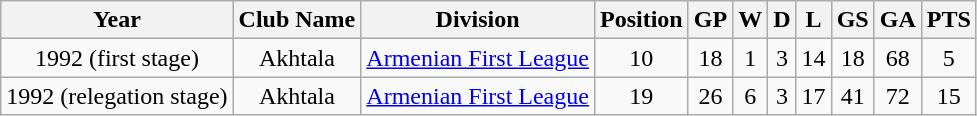<table class="wikitable" style="text-align: center;">
<tr>
<th>Year</th>
<th>Club Name</th>
<th>Division</th>
<th>Position</th>
<th>GP</th>
<th>W</th>
<th>D</th>
<th>L</th>
<th>GS</th>
<th>GA</th>
<th>PTS</th>
</tr>
<tr>
<td>1992 (first stage)</td>
<td>Akhtala</td>
<td><a href='#'>Armenian First League</a></td>
<td>10</td>
<td>18</td>
<td>1</td>
<td>3</td>
<td>14</td>
<td>18</td>
<td>68</td>
<td>5</td>
</tr>
<tr>
<td>1992 (relegation stage)</td>
<td>Akhtala</td>
<td><a href='#'>Armenian First League</a></td>
<td>19</td>
<td>26</td>
<td>6</td>
<td>3</td>
<td>17</td>
<td>41</td>
<td>72</td>
<td>15</td>
</tr>
</table>
